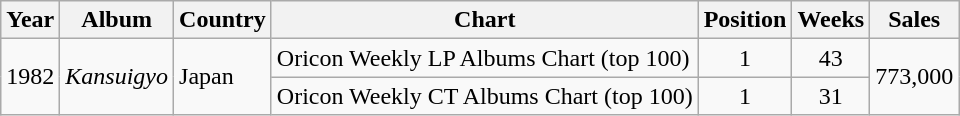<table class="wikitable">
<tr>
<th>Year</th>
<th>Album</th>
<th>Country</th>
<th>Chart</th>
<th>Position</th>
<th>Weeks</th>
<th>Sales</th>
</tr>
<tr>
<td rowspan=2>1982</td>
<td rowspan=2><em>Kansuigyo</em></td>
<td rowspan=2>Japan</td>
<td>Oricon Weekly LP Albums Chart (top 100)</td>
<td style="text-align:center;">1</td>
<td style="text-align:center;">43</td>
<td rowspan=2>773,000</td>
</tr>
<tr>
<td>Oricon Weekly CT Albums Chart (top 100)</td>
<td style="text-align:center;">1</td>
<td style="text-align:center;">31</td>
</tr>
</table>
